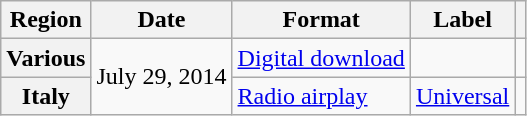<table class="wikitable plainrowheaders">
<tr>
<th scope="col">Region</th>
<th scope="col">Date</th>
<th scope="col">Format</th>
<th scope="col">Label</th>
<th scope="col"></th>
</tr>
<tr>
<th scope="row">Various</th>
<td rowspan="2">July 29, 2014</td>
<td><a href='#'>Digital download</a></td>
<td></td>
<td style="text-align:center;"></td>
</tr>
<tr>
<th scope="row">Italy</th>
<td><a href='#'>Radio airplay</a></td>
<td><a href='#'>Universal</a></td>
<td style="text-align:center;"></td>
</tr>
</table>
